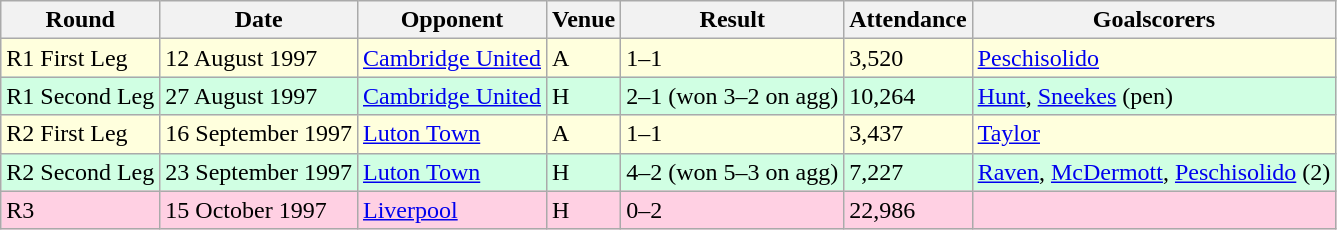<table class="wikitable">
<tr>
<th>Round</th>
<th>Date</th>
<th>Opponent</th>
<th>Venue</th>
<th>Result</th>
<th>Attendance</th>
<th>Goalscorers</th>
</tr>
<tr style="background-color: #ffffdd;">
<td>R1 First Leg</td>
<td>12 August 1997</td>
<td><a href='#'>Cambridge United</a></td>
<td>A</td>
<td>1–1</td>
<td>3,520</td>
<td><a href='#'>Peschisolido</a></td>
</tr>
<tr style="background-color: #d0ffe3;">
<td>R1 Second Leg</td>
<td>27 August 1997</td>
<td><a href='#'>Cambridge United</a></td>
<td>H</td>
<td>2–1 (won 3–2 on agg)</td>
<td>10,264</td>
<td><a href='#'>Hunt</a>, <a href='#'>Sneekes</a> (pen)</td>
</tr>
<tr style="background-color: #ffffdd;">
<td>R2 First Leg</td>
<td>16 September 1997</td>
<td><a href='#'>Luton Town</a></td>
<td>A</td>
<td>1–1</td>
<td>3,437</td>
<td><a href='#'>Taylor</a></td>
</tr>
<tr style="background-color: #d0ffe3;">
<td>R2 Second Leg</td>
<td>23 September 1997</td>
<td><a href='#'>Luton Town</a></td>
<td>H</td>
<td>4–2 (won 5–3 on agg)</td>
<td>7,227</td>
<td><a href='#'>Raven</a>, <a href='#'>McDermott</a>, <a href='#'>Peschisolido</a> (2)</td>
</tr>
<tr style="background-color: #ffd0e3;">
<td>R3</td>
<td>15 October 1997</td>
<td><a href='#'>Liverpool</a></td>
<td>H</td>
<td>0–2</td>
<td>22,986</td>
<td></td>
</tr>
</table>
